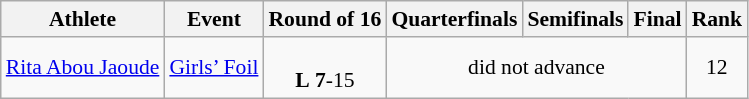<table class="wikitable" border="1" style="font-size:90%">
<tr>
<th>Athlete</th>
<th>Event</th>
<th>Round of 16</th>
<th>Quarterfinals</th>
<th>Semifinals</th>
<th>Final</th>
<th>Rank</th>
</tr>
<tr>
<td><a href='#'>Rita Abou Jaoude</a></td>
<td><a href='#'>Girls’ Foil</a></td>
<td align=center><br> <strong>L</strong> <strong>7</strong>-15</td>
<td align=center colspan=3>did not advance</td>
<td align=center>12</td>
</tr>
</table>
